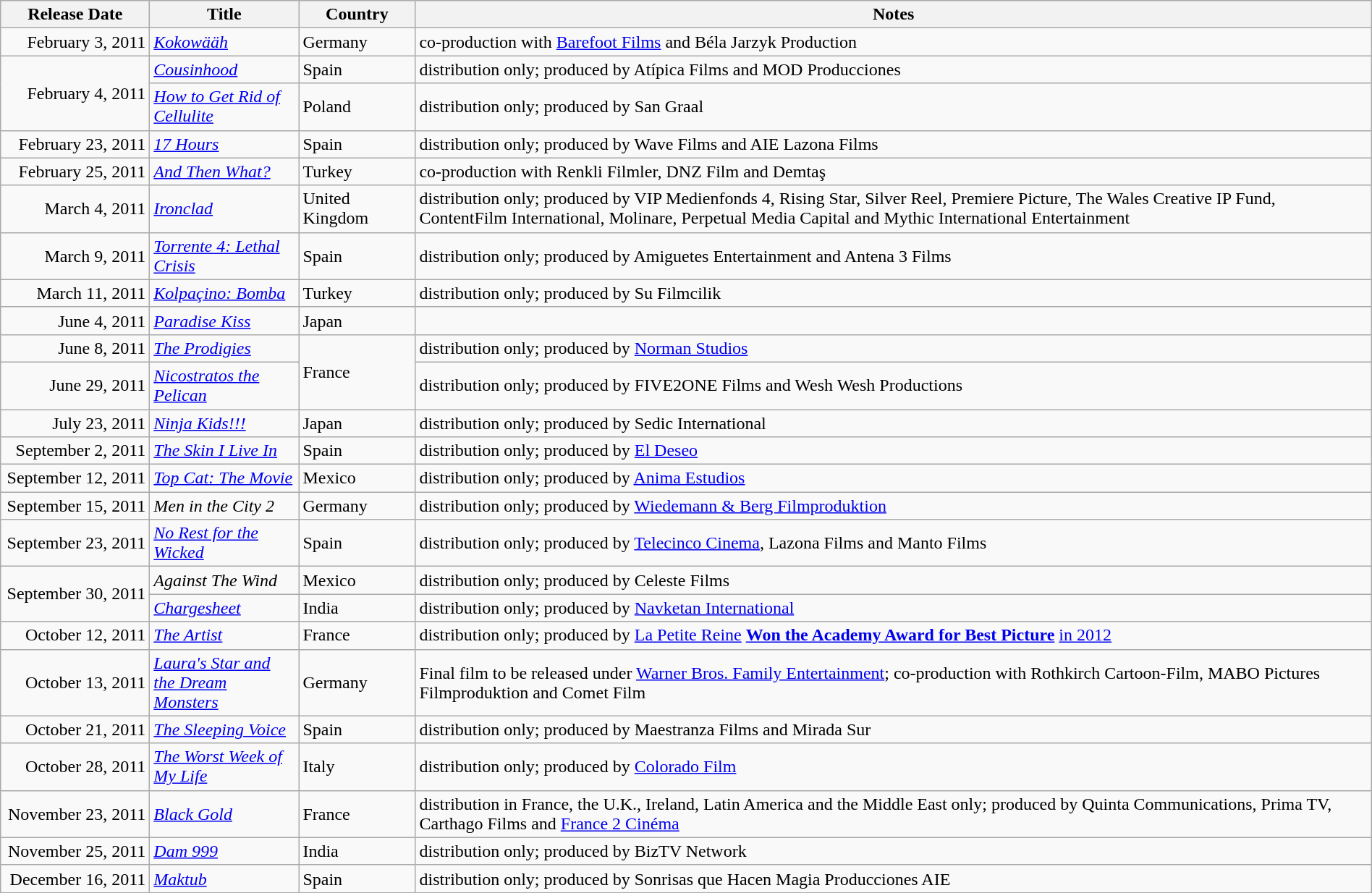<table class="wikitable sortable" style="width:100%;">
<tr>
<th scope="col" style=width:130px;">Release Date</th>
<th scope="col" style=width:130px;">Title</th>
<th scope="col" style=width:100px;">Country</th>
<th>Notes</th>
</tr>
<tr>
<td style="text-align:right;">February 3, 2011</td>
<td><em><a href='#'>Kokowääh</a></em></td>
<td>Germany</td>
<td>co-production with <a href='#'>Barefoot Films</a> and Béla Jarzyk Production</td>
</tr>
<tr>
<td style="text-align:right;" rowspan="2">February 4, 2011</td>
<td><em><a href='#'>Cousinhood</a></em></td>
<td>Spain</td>
<td>distribution only; produced by Atípica Films and MOD Producciones</td>
</tr>
<tr>
<td><em><a href='#'>How to Get Rid of Cellulite</a></em></td>
<td>Poland</td>
<td>distribution only; produced by San Graal</td>
</tr>
<tr>
<td style="text-align:right;">February 23, 2011</td>
<td><em><a href='#'>17 Hours</a></em></td>
<td>Spain</td>
<td>distribution only; produced by Wave Films and AIE Lazona Films</td>
</tr>
<tr>
<td style="text-align:right;">February 25, 2011</td>
<td><em><a href='#'>And Then What?</a></em></td>
<td>Turkey</td>
<td>co-production with Renkli Filmler, DNZ Film and Demtaş</td>
</tr>
<tr>
<td style="text-align:right;">March 4, 2011</td>
<td><em><a href='#'>Ironclad</a></em></td>
<td>United Kingdom</td>
<td>distribution only; produced by VIP Medienfonds 4, Rising Star, Silver Reel, Premiere Picture, The Wales Creative IP Fund, ContentFilm International, Molinare, Perpetual Media Capital and Mythic International Entertainment</td>
</tr>
<tr>
<td style="text-align:right;">March 9, 2011</td>
<td><em><a href='#'>Torrente 4: Lethal Crisis</a></em></td>
<td>Spain</td>
<td>distribution only; produced by Amiguetes Entertainment and Antena 3 Films</td>
</tr>
<tr>
<td style="text-align:right;">March 11, 2011</td>
<td><em><a href='#'>Kolpaçino: Bomba</a></em></td>
<td>Turkey</td>
<td>distribution only; produced by Su Filmcilik</td>
</tr>
<tr>
<td style="text-align:right;">June 4, 2011</td>
<td><em><a href='#'>Paradise Kiss</a></em></td>
<td>Japan</td>
<td></td>
</tr>
<tr>
<td style="text-align:right;">June 8, 2011</td>
<td><em><a href='#'>The Prodigies</a></em></td>
<td rowspan="2">France</td>
<td>distribution only; produced by <a href='#'>Norman Studios</a></td>
</tr>
<tr>
<td style="text-align:right;">June 29, 2011</td>
<td><em> <a href='#'>Nicostratos the Pelican</a></em></td>
<td>distribution only; produced by FIVE2ONE Films and Wesh Wesh Productions</td>
</tr>
<tr>
<td style="text-align:right;">July 23, 2011</td>
<td><em><a href='#'>Ninja Kids!!!</a></em></td>
<td>Japan</td>
<td>distribution only; produced by Sedic International</td>
</tr>
<tr>
<td style="text-align:right;">September 2, 2011</td>
<td><em><a href='#'>The Skin I Live In</a></em></td>
<td>Spain</td>
<td>distribution only; produced by <a href='#'>El Deseo</a></td>
</tr>
<tr>
<td style="text-align:right;">September 12, 2011</td>
<td><em><a href='#'>Top Cat: The Movie</a></em></td>
<td>Mexico</td>
<td>distribution only; produced by <a href='#'>Anima Estudios</a></td>
</tr>
<tr>
<td style="text-align:right;">September 15, 2011</td>
<td><em>Men in the City 2</em></td>
<td>Germany</td>
<td>distribution only; produced by <a href='#'>Wiedemann & Berg Filmproduktion</a></td>
</tr>
<tr>
<td style="text-align:right;">September 23, 2011</td>
<td><em><a href='#'>No Rest for the Wicked</a></em></td>
<td>Spain</td>
<td>distribution only; produced by <a href='#'>Telecinco Cinema</a>, Lazona Films and Manto Films</td>
</tr>
<tr>
<td rowspan="2" style="text-align:right;">September 30, 2011</td>
<td><em>Against The Wind</em></td>
<td>Mexico</td>
<td>distribution only; produced by Celeste Films</td>
</tr>
<tr>
<td><em><a href='#'>Chargesheet</a></em></td>
<td>India</td>
<td>distribution only; produced by <a href='#'>Navketan International</a></td>
</tr>
<tr>
<td style="text-align:right;">October 12, 2011</td>
<td><em><a href='#'>The Artist</a></em></td>
<td>France</td>
<td>distribution only; produced by <a href='#'>La Petite Reine</a> <a href='#'><strong>Won the Academy Award for Best Picture</strong></a> <a href='#'>in 2012</a></td>
</tr>
<tr>
<td style="text-align:right;">October 13, 2011</td>
<td><em><a href='#'>Laura's Star and the Dream Monsters</a></em></td>
<td>Germany</td>
<td>Final film to be released under <a href='#'>Warner Bros. Family Entertainment</a>; co-production with Rothkirch Cartoon-Film, MABO Pictures Filmproduktion and Comet Film</td>
</tr>
<tr>
<td style="text-align:right;">October 21, 2011</td>
<td><em><a href='#'>The Sleeping Voice</a></em></td>
<td>Spain</td>
<td>distribution only; produced by Maestranza Films and Mirada Sur</td>
</tr>
<tr>
<td style="text-align:right;">October 28, 2011</td>
<td><em><a href='#'>The Worst Week of My Life</a></em></td>
<td>Italy</td>
<td>distribution only; produced by <a href='#'>Colorado Film</a></td>
</tr>
<tr>
<td style="text-align:right;">November 23, 2011</td>
<td><em> <a href='#'>Black Gold</a></em></td>
<td>France</td>
<td>distribution in France, the U.K., Ireland, Latin America and the Middle East only; produced by Quinta Communications, Prima TV, Carthago Films and <a href='#'>France 2 Cinéma</a></td>
</tr>
<tr>
<td style="text-align:right;">November 25, 2011</td>
<td><em><a href='#'>Dam 999</a></em></td>
<td>India</td>
<td>distribution only; produced by BizTV Network</td>
</tr>
<tr>
<td style="text-align:right;">December 16, 2011</td>
<td><em><a href='#'>Maktub</a></em></td>
<td>Spain</td>
<td>distribution only; produced by Sonrisas que Hacen Magia Producciones AIE</td>
</tr>
<tr>
</tr>
</table>
